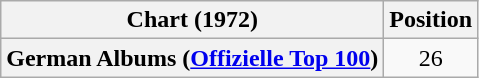<table class="wikitable plainrowheaders" style="text-align:center">
<tr>
<th scope="col">Chart (1972)</th>
<th scope="col">Position</th>
</tr>
<tr>
<th scope="row">German Albums (<a href='#'>Offizielle Top 100</a>)</th>
<td>26</td>
</tr>
</table>
